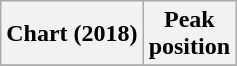<table class="wikitable sortable plainrowheaders" style="text-align:center">
<tr>
<th scope="col">Chart (2018)</th>
<th scope="col">Peak<br> position</th>
</tr>
<tr>
</tr>
</table>
